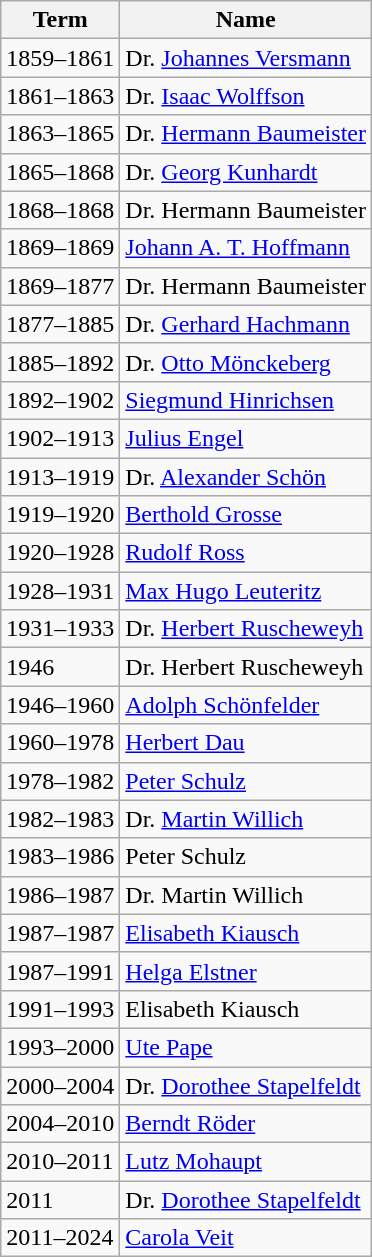<table class="wikitable">
<tr>
<th>Term</th>
<th>Name</th>
</tr>
<tr>
<td>1859–1861</td>
<td>Dr. <a href='#'>Johannes Versmann</a></td>
</tr>
<tr>
<td>1861–1863</td>
<td>Dr. <a href='#'>Isaac Wolffson</a></td>
</tr>
<tr>
<td>1863–1865</td>
<td>Dr. <a href='#'>Hermann Baumeister</a></td>
</tr>
<tr>
<td>1865–1868</td>
<td>Dr. <a href='#'>Georg Kunhardt</a></td>
</tr>
<tr>
<td>1868–1868</td>
<td>Dr. Hermann Baumeister</td>
</tr>
<tr>
<td>1869–1869</td>
<td><a href='#'>Johann A. T. Hoffmann</a></td>
</tr>
<tr>
<td>1869–1877</td>
<td>Dr. Hermann Baumeister</td>
</tr>
<tr>
<td>1877–1885</td>
<td>Dr. <a href='#'>Gerhard Hachmann</a></td>
</tr>
<tr>
<td>1885–1892</td>
<td>Dr. <a href='#'>Otto Mönckeberg</a></td>
</tr>
<tr>
<td>1892–1902</td>
<td><a href='#'>Siegmund Hinrichsen</a></td>
</tr>
<tr>
<td>1902–1913</td>
<td><a href='#'>Julius Engel</a></td>
</tr>
<tr>
<td>1913–1919</td>
<td>Dr. <a href='#'>Alexander Schön</a></td>
</tr>
<tr>
<td>1919–1920</td>
<td><a href='#'>Berthold Grosse</a></td>
</tr>
<tr>
<td>1920–1928</td>
<td><a href='#'>Rudolf Ross</a></td>
</tr>
<tr>
<td>1928–1931</td>
<td><a href='#'>Max Hugo Leuteritz</a></td>
</tr>
<tr>
<td>1931–1933</td>
<td>Dr. <a href='#'>Herbert Ruscheweyh</a></td>
</tr>
<tr>
<td>1946</td>
<td>Dr. Herbert Ruscheweyh</td>
</tr>
<tr>
<td>1946–1960</td>
<td><a href='#'>Adolph Schönfelder</a></td>
</tr>
<tr>
<td>1960–1978</td>
<td><a href='#'>Herbert Dau</a></td>
</tr>
<tr>
<td>1978–1982</td>
<td><a href='#'>Peter Schulz</a></td>
</tr>
<tr>
<td>1982–1983</td>
<td>Dr. <a href='#'>Martin Willich</a></td>
</tr>
<tr>
<td>1983–1986</td>
<td>Peter Schulz</td>
</tr>
<tr>
<td>1986–1987</td>
<td>Dr. Martin Willich</td>
</tr>
<tr>
<td>1987–1987</td>
<td><a href='#'>Elisabeth Kiausch</a></td>
</tr>
<tr>
<td>1987–1991</td>
<td><a href='#'>Helga Elstner</a></td>
</tr>
<tr>
<td>1991–1993</td>
<td>Elisabeth Kiausch</td>
</tr>
<tr>
<td>1993–2000</td>
<td><a href='#'>Ute Pape</a></td>
</tr>
<tr>
<td>2000–2004</td>
<td>Dr. <a href='#'>Dorothee Stapelfeldt</a></td>
</tr>
<tr>
<td>2004–2010</td>
<td><a href='#'>Berndt Röder</a></td>
</tr>
<tr>
<td>2010–2011</td>
<td><a href='#'>Lutz Mohaupt</a></td>
</tr>
<tr>
<td>2011</td>
<td>Dr. <a href='#'>Dorothee Stapelfeldt</a></td>
</tr>
<tr>
<td>2011–2024</td>
<td><a href='#'>Carola Veit</a></td>
</tr>
</table>
